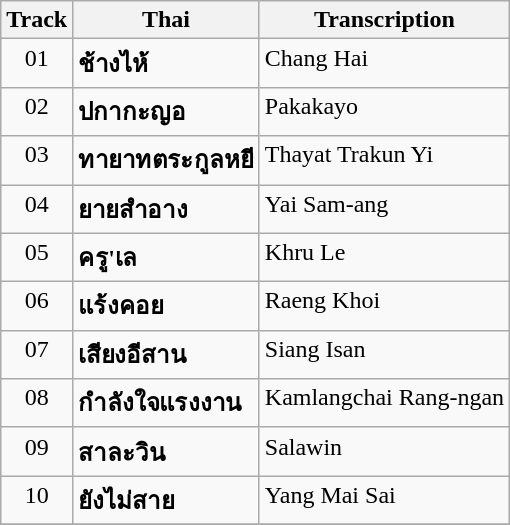<table class="wikitable">
<tr>
<th align="center" valign="top" width="40">Track</th>
<th align="left" valign="top">Thai</th>
<th align="left" valign="top">Transcription</th>
</tr>
<tr>
<td align="center" valign="top">01</td>
<td align="left" valign="top"><strong>ช้างไห้</strong></td>
<td align="left" valign="top">Chang Hai</td>
</tr>
<tr>
<td align="center" valign="top">02</td>
<td align="left" valign="top"><strong>ปกากะญอ</strong></td>
<td align="left" valign="top">Pakakayo</td>
</tr>
<tr>
<td align="center" valign="top">03</td>
<td align="left" valign="top"><strong>ทายาทตระกูลหยี</strong></td>
<td align="left" valign="top">Thayat Trakun Yi</td>
</tr>
<tr>
<td align="center" valign="top">04</td>
<td align="left" valign="top"><strong>ยายสำอาง</strong></td>
<td align="left" valign="top">Yai Sam-ang</td>
</tr>
<tr>
<td align="center" valign="top">05</td>
<td align="left" valign="top"><strong>ครู'เล</strong></td>
<td align="left" valign="top">Khru Le</td>
</tr>
<tr>
<td align="center" valign="top">06</td>
<td align="left" valign="top"><strong>แร้งคอย</strong></td>
<td align="left" valign="top">Raeng Khoi</td>
</tr>
<tr>
<td align="center" valign="top">07</td>
<td align="left" valign="top"><strong>เสียงอีสาน</strong></td>
<td align="left" valign="top">Siang Isan</td>
</tr>
<tr>
<td align="center" valign="top">08</td>
<td align="left" valign="top"><strong>กำลังใจแรงงาน</strong></td>
<td align="left" valign="top">Kamlangchai Rang-ngan</td>
</tr>
<tr>
<td align="center" valign="top">09</td>
<td align="left" valign="top"><strong>สาละวิน</strong></td>
<td align="left" valign="top">Salawin</td>
</tr>
<tr>
<td align="center" valign="top">10</td>
<td align="left" valign="top"><strong>ยังไม่สาย</strong></td>
<td align="left" valign="top">Yang Mai Sai</td>
</tr>
<tr>
</tr>
</table>
